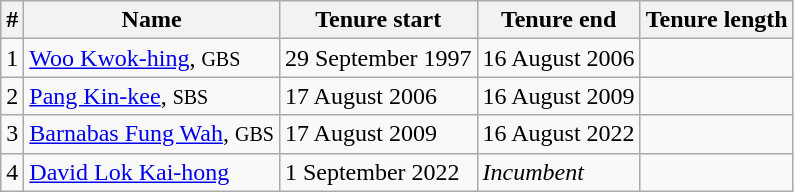<table class="wikitable">
<tr>
<th>#</th>
<th>Name</th>
<th>Tenure start</th>
<th>Tenure end</th>
<th>Tenure length</th>
</tr>
<tr>
<td>1</td>
<td><a href='#'>Woo Kwok-hing</a>, <small>GBS</small></td>
<td>29 September 1997</td>
<td>16 August 2006</td>
<td></td>
</tr>
<tr>
<td>2</td>
<td><a href='#'>Pang Kin-kee</a>, <small>SBS</small></td>
<td>17 August 2006</td>
<td>16 August 2009</td>
<td></td>
</tr>
<tr>
<td>3</td>
<td><a href='#'>Barnabas Fung Wah</a>, <small>GBS</small></td>
<td>17 August 2009</td>
<td>16 August 2022</td>
<td></td>
</tr>
<tr>
<td>4</td>
<td><a href='#'>David Lok Kai-hong</a></td>
<td>1 September 2022</td>
<td><em>Incumbent</em></td>
<td></td>
</tr>
</table>
